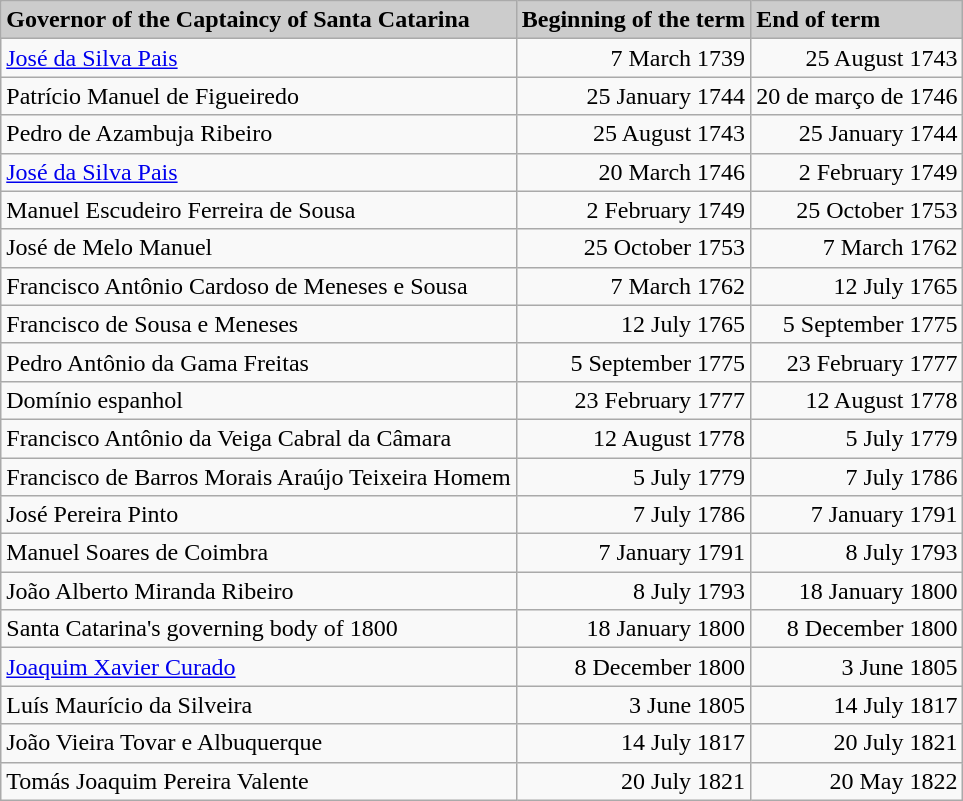<table class="wikitable">
<tr>
<td bgcolor="#cccccc"><strong>Governor of the Captaincy of Santa Catarina</strong></td>
<td bgcolor="#cccccc"><strong>Beginning of the term</strong></td>
<td bgcolor="#cccccc"><strong>End of term</strong></td>
</tr>
<tr>
<td><a href='#'>José da Silva Pais</a></td>
<td align="right">7 March 1739</td>
<td align="right">25 August 1743</td>
</tr>
<tr>
<td>Patrício Manuel de Figueiredo</td>
<td align="right">25 January 1744</td>
<td align="right">20 de março de 1746</td>
</tr>
<tr>
<td>Pedro de Azambuja Ribeiro</td>
<td align="right">25 August 1743</td>
<td align="right">25 January 1744</td>
</tr>
<tr>
<td><a href='#'>José da Silva Pais</a></td>
<td align="right">20 March 1746</td>
<td align="right">2 February 1749</td>
</tr>
<tr>
<td>Manuel Escudeiro Ferreira de Sousa</td>
<td align="right">2 February 1749</td>
<td align="right">25 October 1753</td>
</tr>
<tr>
<td>José de Melo Manuel</td>
<td align="right">25 October 1753</td>
<td align="right">7 March 1762</td>
</tr>
<tr>
<td>Francisco Antônio Cardoso de Meneses e Sousa</td>
<td align="right">7 March 1762</td>
<td align="right">12 July 1765</td>
</tr>
<tr>
<td>Francisco de Sousa e Meneses</td>
<td align="right">12 July 1765</td>
<td align="right">5 September 1775</td>
</tr>
<tr>
<td>Pedro Antônio da Gama Freitas</td>
<td align="right">5 September 1775</td>
<td align="right">23 February 1777</td>
</tr>
<tr>
<td>Domínio espanhol</td>
<td align="right">23 February 1777</td>
<td align="right">12 August 1778</td>
</tr>
<tr>
<td>Francisco Antônio da Veiga Cabral da Câmara</td>
<td align="right">12 August 1778</td>
<td align="right">5 July 1779</td>
</tr>
<tr>
<td>Francisco de Barros Morais Araújo Teixeira Homem</td>
<td align="right">5 July 1779</td>
<td align="right">7 July 1786</td>
</tr>
<tr>
<td>José Pereira Pinto</td>
<td align="right">7 July 1786</td>
<td align="right">7 January 1791</td>
</tr>
<tr>
<td>Manuel Soares de Coimbra</td>
<td align="right">7 January 1791</td>
<td align="right">8 July 1793</td>
</tr>
<tr>
<td>João Alberto Miranda Ribeiro</td>
<td align="right">8 July 1793</td>
<td align="right">18 January 1800</td>
</tr>
<tr>
<td>Santa Catarina's governing body of 1800</td>
<td align="right">18 January 1800</td>
<td align="right">8 December 1800</td>
</tr>
<tr>
<td><a href='#'>Joaquim Xavier Curado</a></td>
<td align="right">8 December 1800</td>
<td align="right">3 June 1805</td>
</tr>
<tr>
<td>Luís Maurício da Silveira</td>
<td align="right">3 June 1805</td>
<td align="right">14 July 1817</td>
</tr>
<tr>
<td>João Vieira Tovar e Albuquerque</td>
<td align="right">14 July 1817</td>
<td align="right">20 July 1821</td>
</tr>
<tr>
<td>Tomás Joaquim Pereira Valente</td>
<td align="right">20 July 1821</td>
<td align="right">20 May 1822</td>
</tr>
</table>
